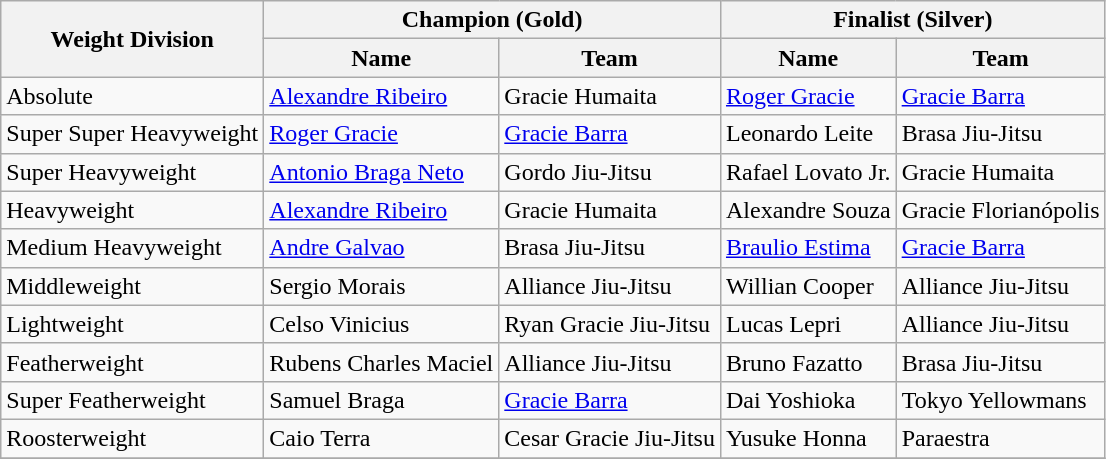<table class="wikitable">
<tr>
<th rowspan=2>Weight Division</th>
<th colspan=2>Champion (Gold)</th>
<th colspan=2>Finalist (Silver)</th>
</tr>
<tr>
<th>Name</th>
<th>Team</th>
<th>Name</th>
<th>Team</th>
</tr>
<tr>
<td>Absolute</td>
<td><a href='#'>Alexandre Ribeiro</a></td>
<td>Gracie Humaita</td>
<td><a href='#'>Roger Gracie</a></td>
<td><a href='#'>Gracie Barra</a></td>
</tr>
<tr>
<td>Super Super Heavyweight</td>
<td><a href='#'>Roger Gracie</a></td>
<td><a href='#'>Gracie Barra</a></td>
<td>Leonardo Leite</td>
<td>Brasa Jiu-Jitsu</td>
</tr>
<tr>
<td>Super Heavyweight</td>
<td><a href='#'>Antonio Braga Neto</a></td>
<td>Gordo Jiu-Jitsu</td>
<td>Rafael Lovato Jr.</td>
<td>Gracie Humaita</td>
</tr>
<tr>
<td>Heavyweight</td>
<td><a href='#'>Alexandre Ribeiro</a></td>
<td>Gracie Humaita</td>
<td>Alexandre Souza</td>
<td>Gracie Florianópolis</td>
</tr>
<tr>
<td>Medium Heavyweight</td>
<td><a href='#'>Andre Galvao</a></td>
<td>Brasa Jiu-Jitsu</td>
<td><a href='#'>Braulio Estima</a></td>
<td><a href='#'>Gracie Barra</a></td>
</tr>
<tr>
<td>Middleweight</td>
<td>Sergio Morais</td>
<td>Alliance Jiu-Jitsu</td>
<td>Willian Cooper</td>
<td>Alliance Jiu-Jitsu</td>
</tr>
<tr>
<td>Lightweight</td>
<td>Celso Vinicius</td>
<td>Ryan Gracie Jiu-Jitsu</td>
<td>Lucas Lepri</td>
<td>Alliance Jiu-Jitsu</td>
</tr>
<tr>
<td>Featherweight</td>
<td>Rubens Charles Maciel</td>
<td>Alliance Jiu-Jitsu</td>
<td>Bruno Fazatto</td>
<td>Brasa Jiu-Jitsu</td>
</tr>
<tr>
<td>Super Featherweight</td>
<td>Samuel Braga</td>
<td><a href='#'>Gracie Barra</a></td>
<td>Dai Yoshioka</td>
<td>Tokyo Yellowmans</td>
</tr>
<tr>
<td>Roosterweight</td>
<td>Caio Terra</td>
<td>Cesar Gracie Jiu-Jitsu</td>
<td>Yusuke Honna</td>
<td>Paraestra</td>
</tr>
<tr>
</tr>
</table>
